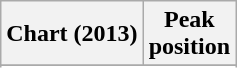<table class="wikitable sortable">
<tr>
<th>Chart (2013)</th>
<th>Peak<br>position</th>
</tr>
<tr>
</tr>
<tr>
</tr>
<tr>
</tr>
<tr>
</tr>
</table>
